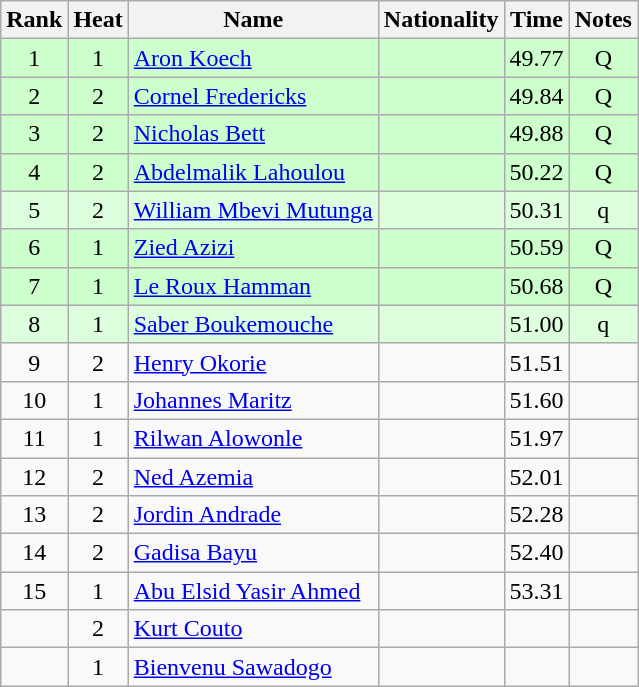<table class="wikitable sortable" style="text-align:center">
<tr>
<th>Rank</th>
<th>Heat</th>
<th>Name</th>
<th>Nationality</th>
<th>Time</th>
<th>Notes</th>
</tr>
<tr bgcolor=ccffcc>
<td>1</td>
<td>1</td>
<td align=left><a href='#'>Aron Koech</a></td>
<td align=left></td>
<td>49.77</td>
<td>Q</td>
</tr>
<tr bgcolor=ccffcc>
<td>2</td>
<td>2</td>
<td align=left><a href='#'>Cornel Fredericks</a></td>
<td align=left></td>
<td>49.84</td>
<td>Q</td>
</tr>
<tr bgcolor=ccffcc>
<td>3</td>
<td>2</td>
<td align=left><a href='#'>Nicholas Bett</a></td>
<td align=left></td>
<td>49.88</td>
<td>Q</td>
</tr>
<tr bgcolor=ccffcc>
<td>4</td>
<td>2</td>
<td align=left><a href='#'>Abdelmalik Lahoulou</a></td>
<td align=left></td>
<td>50.22</td>
<td>Q</td>
</tr>
<tr bgcolor=ddffdd>
<td>5</td>
<td>2</td>
<td align=left><a href='#'>William Mbevi Mutunga</a></td>
<td align=left></td>
<td>50.31</td>
<td>q</td>
</tr>
<tr bgcolor=ccffcc>
<td>6</td>
<td>1</td>
<td align=left><a href='#'>Zied Azizi</a></td>
<td align=left></td>
<td>50.59</td>
<td>Q</td>
</tr>
<tr bgcolor=ccffcc>
<td>7</td>
<td>1</td>
<td align=left><a href='#'>Le Roux Hamman</a></td>
<td align=left></td>
<td>50.68</td>
<td>Q</td>
</tr>
<tr bgcolor=ddffdd>
<td>8</td>
<td>1</td>
<td align=left><a href='#'>Saber Boukemouche</a></td>
<td align=left></td>
<td>51.00</td>
<td>q</td>
</tr>
<tr>
<td>9</td>
<td>2</td>
<td align=left><a href='#'>Henry Okorie</a></td>
<td align=left></td>
<td>51.51</td>
<td></td>
</tr>
<tr>
<td>10</td>
<td>1</td>
<td align=left><a href='#'>Johannes Maritz</a></td>
<td align=left></td>
<td>51.60</td>
<td></td>
</tr>
<tr>
<td>11</td>
<td>1</td>
<td align=left><a href='#'>Rilwan Alowonle</a></td>
<td align=left></td>
<td>51.97</td>
<td></td>
</tr>
<tr>
<td>12</td>
<td>2</td>
<td align=left><a href='#'>Ned Azemia</a></td>
<td align=left></td>
<td>52.01</td>
<td></td>
</tr>
<tr>
<td>13</td>
<td>2</td>
<td align=left><a href='#'>Jordin Andrade</a></td>
<td align=left></td>
<td>52.28</td>
<td></td>
</tr>
<tr>
<td>14</td>
<td>2</td>
<td align=left><a href='#'>Gadisa Bayu</a></td>
<td align=left></td>
<td>52.40</td>
<td></td>
</tr>
<tr>
<td>15</td>
<td>1</td>
<td align=left><a href='#'>Abu Elsid Yasir Ahmed</a></td>
<td align=left></td>
<td>53.31</td>
<td></td>
</tr>
<tr>
<td></td>
<td>2</td>
<td align="left"><a href='#'>Kurt Couto</a></td>
<td align=left></td>
<td></td>
<td></td>
</tr>
<tr>
<td></td>
<td>1</td>
<td align="left"><a href='#'>Bienvenu Sawadogo</a></td>
<td align=left></td>
<td></td>
<td></td>
</tr>
</table>
